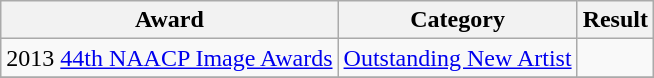<table class="wikitable" border="1">
<tr>
<th>Award</th>
<th>Category</th>
<th>Result</th>
</tr>
<tr>
<td>2013 <a href='#'>44th NAACP Image Awards</a></td>
<td align="center"><a href='#'>Outstanding New Artist</a></td>
<td></td>
</tr>
<tr>
</tr>
</table>
